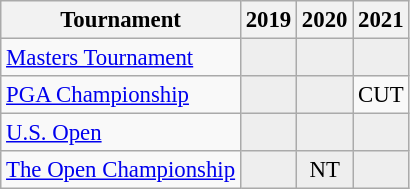<table class="wikitable" style="font-size:95%;text-align:center;">
<tr>
<th>Tournament</th>
<th>2019</th>
<th>2020</th>
<th>2021</th>
</tr>
<tr>
<td align=left><a href='#'>Masters Tournament</a></td>
<td style="background:#eeeeee;"></td>
<td style="background:#eeeeee;"></td>
<td style="background:#eeeeee;"></td>
</tr>
<tr>
<td align=left><a href='#'>PGA Championship</a></td>
<td style="background:#eeeeee;"></td>
<td style="background:#eeeeee;"></td>
<td>CUT</td>
</tr>
<tr>
<td align=left><a href='#'>U.S. Open</a></td>
<td style="background:#eeeeee;"></td>
<td style="background:#eeeeee;"></td>
<td style="background:#eeeeee;"></td>
</tr>
<tr>
<td align=left><a href='#'>The Open Championship</a></td>
<td style="background:#eeeeee;"></td>
<td style="background:#eeeeee;">NT</td>
<td style="background:#eeeeee;"></td>
</tr>
</table>
